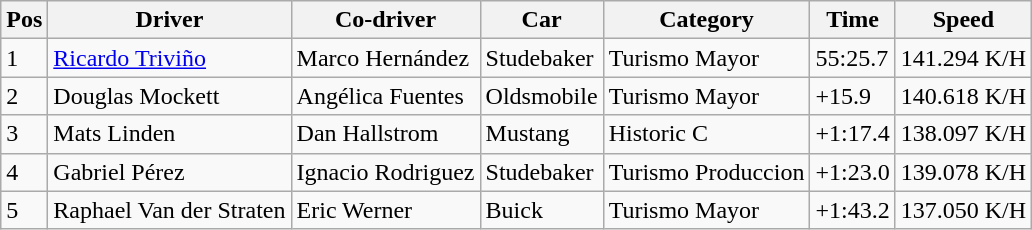<table class="wikitable">
<tr>
<th>Pos</th>
<th>Driver</th>
<th>Co-driver</th>
<th>Car</th>
<th>Category</th>
<th>Time</th>
<th>Speed</th>
</tr>
<tr>
<td>1</td>
<td> <a href='#'>Ricardo Triviño</a></td>
<td> Marco Hernández</td>
<td>Studebaker</td>
<td>Turismo Mayor</td>
<td>55:25.7</td>
<td>141.294 K/H</td>
</tr>
<tr>
<td>2</td>
<td> Douglas Mockett</td>
<td> Angélica Fuentes</td>
<td>Oldsmobile</td>
<td>Turismo Mayor</td>
<td>+15.9</td>
<td>140.618 K/H</td>
</tr>
<tr>
<td>3</td>
<td> Mats Linden</td>
<td> Dan Hallstrom</td>
<td>Mustang</td>
<td>Historic C</td>
<td>+1:17.4</td>
<td>138.097 K/H</td>
</tr>
<tr>
<td>4</td>
<td> Gabriel Pérez</td>
<td> Ignacio Rodriguez</td>
<td>Studebaker</td>
<td>Turismo Produccion</td>
<td>+1:23.0</td>
<td>139.078 K/H</td>
</tr>
<tr>
<td>5</td>
<td> Raphael Van der Straten</td>
<td>  Eric Werner</td>
<td>Buick</td>
<td>Turismo Mayor</td>
<td>+1:43.2</td>
<td>137.050 K/H</td>
</tr>
</table>
